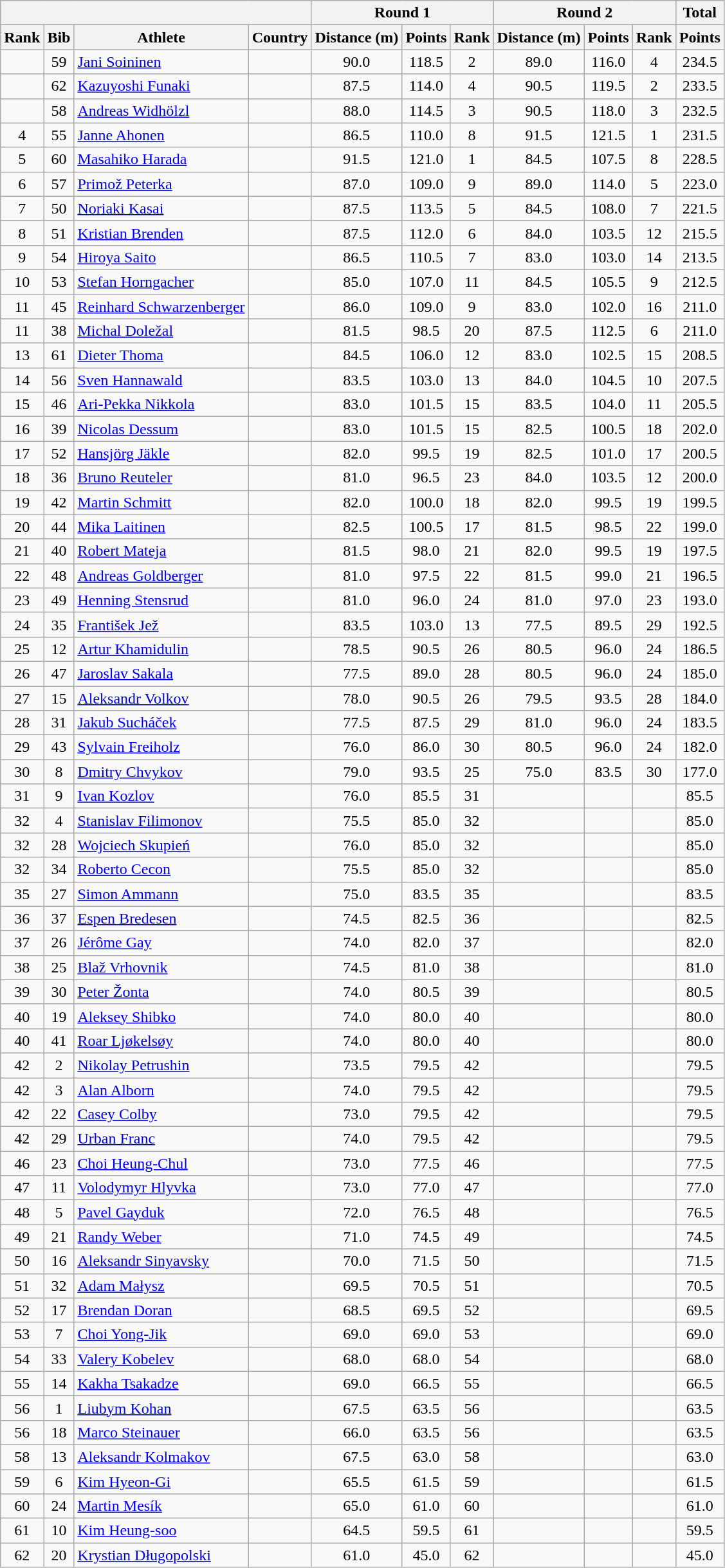<table class="wikitable sortable" style="text-align:center">
<tr>
<th colspan="4"></th>
<th colspan="3">Round 1</th>
<th colspan="3">Round 2</th>
<th>Total</th>
</tr>
<tr>
<th>Rank</th>
<th>Bib</th>
<th>Athlete</th>
<th>Country</th>
<th>Distance (m)</th>
<th>Points</th>
<th>Rank</th>
<th>Distance (m)</th>
<th>Points</th>
<th>Rank</th>
<th>Points</th>
</tr>
<tr>
<td></td>
<td>59</td>
<td align="left"><a href='#'>Jani Soininen</a></td>
<td align="left"></td>
<td>90.0</td>
<td>118.5</td>
<td>2</td>
<td>89.0</td>
<td>116.0</td>
<td>4</td>
<td>234.5</td>
</tr>
<tr>
<td></td>
<td>62</td>
<td align="left"><a href='#'>Kazuyoshi Funaki</a></td>
<td align="left"></td>
<td>87.5</td>
<td>114.0</td>
<td>4</td>
<td>90.5</td>
<td>119.5</td>
<td>2</td>
<td>233.5</td>
</tr>
<tr>
<td></td>
<td>58</td>
<td align="left"><a href='#'>Andreas Widhölzl</a></td>
<td align="left"></td>
<td>88.0</td>
<td>114.5</td>
<td>3</td>
<td>90.5</td>
<td>118.0</td>
<td>3</td>
<td>232.5</td>
</tr>
<tr>
<td>4</td>
<td>55</td>
<td align="left"><a href='#'>Janne Ahonen</a></td>
<td align="left"></td>
<td>86.5</td>
<td>110.0</td>
<td>8</td>
<td>91.5</td>
<td>121.5</td>
<td>1</td>
<td>231.5</td>
</tr>
<tr>
<td>5</td>
<td>60</td>
<td align="left"><a href='#'>Masahiko Harada</a></td>
<td align="left"></td>
<td>91.5</td>
<td>121.0</td>
<td>1</td>
<td>84.5</td>
<td>107.5</td>
<td>8</td>
<td>228.5</td>
</tr>
<tr>
<td>6</td>
<td>57</td>
<td align="left"><a href='#'>Primož Peterka</a></td>
<td align="left"></td>
<td>87.0</td>
<td>109.0</td>
<td>9</td>
<td>89.0</td>
<td>114.0</td>
<td>5</td>
<td>223.0</td>
</tr>
<tr>
<td>7</td>
<td>50</td>
<td align="left"><a href='#'>Noriaki Kasai</a></td>
<td align="left"></td>
<td>87.5</td>
<td>113.5</td>
<td>5</td>
<td>84.5</td>
<td>108.0</td>
<td>7</td>
<td>221.5</td>
</tr>
<tr>
<td>8</td>
<td>51</td>
<td align="left"><a href='#'>Kristian Brenden</a></td>
<td align="left"></td>
<td>87.5</td>
<td>112.0</td>
<td>6</td>
<td>84.0</td>
<td>103.5</td>
<td>12</td>
<td>215.5</td>
</tr>
<tr>
<td>9</td>
<td>54</td>
<td align="left"><a href='#'>Hiroya Saito</a></td>
<td align="left"></td>
<td>86.5</td>
<td>110.5</td>
<td>7</td>
<td>83.0</td>
<td>103.0</td>
<td>14</td>
<td>213.5</td>
</tr>
<tr>
<td>10</td>
<td>53</td>
<td align="left"><a href='#'>Stefan Horngacher</a></td>
<td align="left"></td>
<td>85.0</td>
<td>107.0</td>
<td>11</td>
<td>84.5</td>
<td>105.5</td>
<td>9</td>
<td>212.5</td>
</tr>
<tr>
<td>11</td>
<td>45</td>
<td align="left"><a href='#'>Reinhard Schwarzenberger</a></td>
<td align="left"></td>
<td>86.0</td>
<td>109.0</td>
<td>9</td>
<td>83.0</td>
<td>102.0</td>
<td>16</td>
<td>211.0</td>
</tr>
<tr>
<td>11</td>
<td>38</td>
<td align="left"><a href='#'>Michal Doležal</a></td>
<td align="left"></td>
<td>81.5</td>
<td>98.5</td>
<td>20</td>
<td>87.5</td>
<td>112.5</td>
<td>6</td>
<td>211.0</td>
</tr>
<tr>
<td>13</td>
<td>61</td>
<td align="left"><a href='#'>Dieter Thoma</a></td>
<td align="left"></td>
<td>84.5</td>
<td>106.0</td>
<td>12</td>
<td>83.0</td>
<td>102.5</td>
<td>15</td>
<td>208.5</td>
</tr>
<tr>
<td>14</td>
<td>56</td>
<td align="left"><a href='#'>Sven Hannawald</a></td>
<td align="left"></td>
<td>83.5</td>
<td>103.0</td>
<td>13</td>
<td>84.0</td>
<td>104.5</td>
<td>10</td>
<td>207.5</td>
</tr>
<tr>
<td>15</td>
<td>46</td>
<td align="left"><a href='#'>Ari-Pekka Nikkola</a></td>
<td align="left"></td>
<td>83.0</td>
<td>101.5</td>
<td>15</td>
<td>83.5</td>
<td>104.0</td>
<td>11</td>
<td>205.5</td>
</tr>
<tr>
<td>16</td>
<td>39</td>
<td align="left"><a href='#'>Nicolas Dessum</a></td>
<td align="left"></td>
<td>83.0</td>
<td>101.5</td>
<td>15</td>
<td>82.5</td>
<td>100.5</td>
<td>18</td>
<td>202.0</td>
</tr>
<tr>
<td>17</td>
<td>52</td>
<td align="left"><a href='#'>Hansjörg Jäkle</a></td>
<td align="left"></td>
<td>82.0</td>
<td>99.5</td>
<td>19</td>
<td>82.5</td>
<td>101.0</td>
<td>17</td>
<td>200.5</td>
</tr>
<tr>
<td>18</td>
<td>36</td>
<td align="left"><a href='#'>Bruno Reuteler</a></td>
<td align="left"></td>
<td>81.0</td>
<td>96.5</td>
<td>23</td>
<td>84.0</td>
<td>103.5</td>
<td>12</td>
<td>200.0</td>
</tr>
<tr>
<td>19</td>
<td>42</td>
<td align="left"><a href='#'>Martin Schmitt</a></td>
<td align="left"></td>
<td>82.0</td>
<td>100.0</td>
<td>18</td>
<td>82.0</td>
<td>99.5</td>
<td>19</td>
<td>199.5</td>
</tr>
<tr>
<td>20</td>
<td>44</td>
<td align="left"><a href='#'>Mika Laitinen</a></td>
<td align="left"></td>
<td>82.5</td>
<td>100.5</td>
<td>17</td>
<td>81.5</td>
<td>98.5</td>
<td>22</td>
<td>199.0</td>
</tr>
<tr>
<td>21</td>
<td>40</td>
<td align="left"><a href='#'>Robert Mateja</a></td>
<td align="left"></td>
<td>81.5</td>
<td>98.0</td>
<td>21</td>
<td>82.0</td>
<td>99.5</td>
<td>19</td>
<td>197.5</td>
</tr>
<tr>
<td>22</td>
<td>48</td>
<td align="left"><a href='#'>Andreas Goldberger</a></td>
<td align="left"></td>
<td>81.0</td>
<td>97.5</td>
<td>22</td>
<td>81.5</td>
<td>99.0</td>
<td>21</td>
<td>196.5</td>
</tr>
<tr>
<td>23</td>
<td>49</td>
<td align="left"><a href='#'>Henning Stensrud</a></td>
<td align="left"></td>
<td>81.0</td>
<td>96.0</td>
<td>24</td>
<td>81.0</td>
<td>97.0</td>
<td>23</td>
<td>193.0</td>
</tr>
<tr>
<td>24</td>
<td>35</td>
<td align="left"><a href='#'>František Jež</a></td>
<td align="left"></td>
<td>83.5</td>
<td>103.0</td>
<td>13</td>
<td>77.5</td>
<td>89.5</td>
<td>29</td>
<td>192.5</td>
</tr>
<tr>
<td>25</td>
<td>12</td>
<td align="left"><a href='#'>Artur Khamidulin</a></td>
<td align="left"></td>
<td>78.5</td>
<td>90.5</td>
<td>26</td>
<td>80.5</td>
<td>96.0</td>
<td>24</td>
<td>186.5</td>
</tr>
<tr>
<td>26</td>
<td>47</td>
<td align="left"><a href='#'>Jaroslav Sakala</a></td>
<td align="left"></td>
<td>77.5</td>
<td>89.0</td>
<td>28</td>
<td>80.5</td>
<td>96.0</td>
<td>24</td>
<td>185.0</td>
</tr>
<tr>
<td>27</td>
<td>15</td>
<td align="left"><a href='#'>Aleksandr Volkov</a></td>
<td align="left"></td>
<td>78.0</td>
<td>90.5</td>
<td>26</td>
<td>79.5</td>
<td>93.5</td>
<td>28</td>
<td>184.0</td>
</tr>
<tr>
<td>28</td>
<td>31</td>
<td align="left"><a href='#'>Jakub Sucháček</a></td>
<td align="left"></td>
<td>77.5</td>
<td>87.5</td>
<td>29</td>
<td>81.0</td>
<td>96.0</td>
<td>24</td>
<td>183.5</td>
</tr>
<tr>
<td>29</td>
<td>43</td>
<td align="left"><a href='#'>Sylvain Freiholz</a></td>
<td align="left"></td>
<td>76.0</td>
<td>86.0</td>
<td>30</td>
<td>80.5</td>
<td>96.0</td>
<td>24</td>
<td>182.0</td>
</tr>
<tr>
<td>30</td>
<td>8</td>
<td align="left"><a href='#'>Dmitry Chvykov</a></td>
<td align="left"></td>
<td>79.0</td>
<td>93.5</td>
<td>25</td>
<td>75.0</td>
<td>83.5</td>
<td>30</td>
<td>177.0</td>
</tr>
<tr>
<td>31</td>
<td>9</td>
<td align="left"><a href='#'>Ivan Kozlov</a></td>
<td align="left"></td>
<td>76.0</td>
<td>85.5</td>
<td>31</td>
<td></td>
<td></td>
<td></td>
<td>85.5</td>
</tr>
<tr>
<td>32</td>
<td>4</td>
<td align="left"><a href='#'>Stanislav Filimonov</a></td>
<td align="left"></td>
<td>75.5</td>
<td>85.0</td>
<td>32</td>
<td></td>
<td></td>
<td></td>
<td>85.0</td>
</tr>
<tr>
<td>32</td>
<td>28</td>
<td align="left"><a href='#'>Wojciech Skupień</a></td>
<td align="left"></td>
<td>76.0</td>
<td>85.0</td>
<td>32</td>
<td></td>
<td></td>
<td></td>
<td>85.0</td>
</tr>
<tr>
<td>32</td>
<td>34</td>
<td align="left"><a href='#'>Roberto Cecon</a></td>
<td align="left"></td>
<td>75.5</td>
<td>85.0</td>
<td>32</td>
<td></td>
<td></td>
<td></td>
<td>85.0</td>
</tr>
<tr>
<td>35</td>
<td>27</td>
<td align="left"><a href='#'>Simon Ammann</a></td>
<td align="left"></td>
<td>75.0</td>
<td>83.5</td>
<td>35</td>
<td></td>
<td></td>
<td></td>
<td>83.5</td>
</tr>
<tr>
<td>36</td>
<td>37</td>
<td align="left"><a href='#'>Espen Bredesen</a></td>
<td align="left"></td>
<td>74.5</td>
<td>82.5</td>
<td>36</td>
<td></td>
<td></td>
<td></td>
<td>82.5</td>
</tr>
<tr>
<td>37</td>
<td>26</td>
<td align="left"><a href='#'>Jérôme Gay</a></td>
<td align="left"></td>
<td>74.0</td>
<td>82.0</td>
<td>37</td>
<td></td>
<td></td>
<td></td>
<td>82.0</td>
</tr>
<tr>
<td>38</td>
<td>25</td>
<td align="left"><a href='#'>Blaž Vrhovnik</a></td>
<td align="left"></td>
<td>74.5</td>
<td>81.0</td>
<td>38</td>
<td></td>
<td></td>
<td></td>
<td>81.0</td>
</tr>
<tr>
<td>39</td>
<td>30</td>
<td align="left"><a href='#'>Peter Žonta</a></td>
<td align="left"></td>
<td>74.0</td>
<td>80.5</td>
<td>39</td>
<td></td>
<td></td>
<td></td>
<td>80.5</td>
</tr>
<tr>
<td>40</td>
<td>19</td>
<td align="left"><a href='#'>Aleksey Shibko</a></td>
<td align="left"></td>
<td>74.0</td>
<td>80.0</td>
<td>40</td>
<td></td>
<td></td>
<td></td>
<td>80.0</td>
</tr>
<tr>
<td>40</td>
<td>41</td>
<td align="left"><a href='#'>Roar Ljøkelsøy</a></td>
<td align="left"></td>
<td>74.0</td>
<td>80.0</td>
<td>40</td>
<td></td>
<td></td>
<td></td>
<td>80.0</td>
</tr>
<tr>
<td>42</td>
<td>2</td>
<td align="left"><a href='#'>Nikolay Petrushin</a></td>
<td align="left"></td>
<td>73.5</td>
<td>79.5</td>
<td>42</td>
<td></td>
<td></td>
<td></td>
<td>79.5</td>
</tr>
<tr>
<td>42</td>
<td>3</td>
<td align="left"><a href='#'>Alan Alborn</a></td>
<td align="left"></td>
<td>74.0</td>
<td>79.5</td>
<td>42</td>
<td></td>
<td></td>
<td></td>
<td>79.5</td>
</tr>
<tr>
<td>42</td>
<td>22</td>
<td align="left"><a href='#'>Casey Colby</a></td>
<td align="left"></td>
<td>73.0</td>
<td>79.5</td>
<td>42</td>
<td></td>
<td></td>
<td></td>
<td>79.5</td>
</tr>
<tr>
<td>42</td>
<td>29</td>
<td align="left"><a href='#'>Urban Franc</a></td>
<td align="left"></td>
<td>74.0</td>
<td>79.5</td>
<td>42</td>
<td></td>
<td></td>
<td></td>
<td>79.5</td>
</tr>
<tr>
<td>46</td>
<td>23</td>
<td align="left"><a href='#'>Choi Heung-Chul</a></td>
<td align="left"></td>
<td>73.0</td>
<td>77.5</td>
<td>46</td>
<td></td>
<td></td>
<td></td>
<td>77.5</td>
</tr>
<tr>
<td>47</td>
<td>11</td>
<td align="left"><a href='#'>Volodymyr Hlyvka</a></td>
<td align="left"></td>
<td>73.0</td>
<td>77.0</td>
<td>47</td>
<td></td>
<td></td>
<td></td>
<td>77.0</td>
</tr>
<tr>
<td>48</td>
<td>5</td>
<td align="left"><a href='#'>Pavel Gayduk</a></td>
<td align="left"></td>
<td>72.0</td>
<td>76.5</td>
<td>48</td>
<td></td>
<td></td>
<td></td>
<td>76.5</td>
</tr>
<tr>
<td>49</td>
<td>21</td>
<td align="left"><a href='#'>Randy Weber</a></td>
<td align="left"></td>
<td>71.0</td>
<td>74.5</td>
<td>49</td>
<td></td>
<td></td>
<td></td>
<td>74.5</td>
</tr>
<tr>
<td>50</td>
<td>16</td>
<td align="left"><a href='#'>Aleksandr Sinyavsky</a></td>
<td align="left"></td>
<td>70.0</td>
<td>71.5</td>
<td>50</td>
<td></td>
<td></td>
<td></td>
<td>71.5</td>
</tr>
<tr>
<td>51</td>
<td>32</td>
<td align="left"><a href='#'>Adam Małysz</a></td>
<td align="left"></td>
<td>69.5</td>
<td>70.5</td>
<td>51</td>
<td></td>
<td></td>
<td></td>
<td>70.5</td>
</tr>
<tr>
<td>52</td>
<td>17</td>
<td align="left"><a href='#'>Brendan Doran</a></td>
<td align="left"></td>
<td>68.5</td>
<td>69.5</td>
<td>52</td>
<td></td>
<td></td>
<td></td>
<td>69.5</td>
</tr>
<tr>
<td>53</td>
<td>7</td>
<td align="left"><a href='#'>Choi Yong-Jik</a></td>
<td align="left"></td>
<td>69.0</td>
<td>69.0</td>
<td>53</td>
<td></td>
<td></td>
<td></td>
<td>69.0</td>
</tr>
<tr>
<td>54</td>
<td>33</td>
<td align="left"><a href='#'>Valery Kobelev</a></td>
<td align="left"></td>
<td>68.0</td>
<td>68.0</td>
<td>54</td>
<td></td>
<td></td>
<td></td>
<td>68.0</td>
</tr>
<tr>
<td>55</td>
<td>14</td>
<td align="left"><a href='#'>Kakha Tsakadze</a></td>
<td align="left"></td>
<td>69.0</td>
<td>66.5</td>
<td>55</td>
<td></td>
<td></td>
<td></td>
<td>66.5</td>
</tr>
<tr>
<td>56</td>
<td>1</td>
<td align="left"><a href='#'>Liubym Kohan</a></td>
<td align="left"></td>
<td>67.5</td>
<td>63.5</td>
<td>56</td>
<td></td>
<td></td>
<td></td>
<td>63.5</td>
</tr>
<tr>
<td>56</td>
<td>18</td>
<td align="left"><a href='#'>Marco Steinauer</a></td>
<td align="left"></td>
<td>66.0</td>
<td>63.5</td>
<td>56</td>
<td></td>
<td></td>
<td></td>
<td>63.5</td>
</tr>
<tr>
<td>58</td>
<td>13</td>
<td align="left"><a href='#'>Aleksandr Kolmakov</a></td>
<td align="left"></td>
<td>67.5</td>
<td>63.0</td>
<td>58</td>
<td></td>
<td></td>
<td></td>
<td>63.0</td>
</tr>
<tr>
<td>59</td>
<td>6</td>
<td align="left"><a href='#'>Kim Hyeon-Gi</a></td>
<td align="left"></td>
<td>65.5</td>
<td>61.5</td>
<td>59</td>
<td></td>
<td></td>
<td></td>
<td>61.5</td>
</tr>
<tr>
<td>60</td>
<td>24</td>
<td align="left"><a href='#'>Martin Mesík</a></td>
<td align="left"></td>
<td>65.0</td>
<td>61.0</td>
<td>60</td>
<td></td>
<td></td>
<td></td>
<td>61.0</td>
</tr>
<tr>
<td>61</td>
<td>10</td>
<td align="left"><a href='#'>Kim Heung-soo</a></td>
<td align="left"></td>
<td>64.5</td>
<td>59.5</td>
<td>61</td>
<td></td>
<td></td>
<td></td>
<td>59.5</td>
</tr>
<tr>
<td>62</td>
<td>20</td>
<td align="left"><a href='#'>Krystian Długopolski</a></td>
<td align="left"></td>
<td>61.0</td>
<td>45.0</td>
<td>62</td>
<td></td>
<td></td>
<td></td>
<td>45.0</td>
</tr>
</table>
